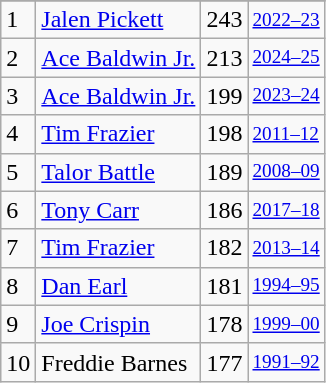<table class="wikitable">
<tr>
</tr>
<tr>
<td>1</td>
<td><a href='#'>Jalen Pickett</a></td>
<td>243</td>
<td style="font-size:80%;"><a href='#'>2022–23</a></td>
</tr>
<tr>
<td>2</td>
<td><a href='#'>Ace Baldwin Jr.</a></td>
<td>213</td>
<td style="font-size:80%;"><a href='#'>2024–25</a></td>
</tr>
<tr>
<td>3</td>
<td><a href='#'>Ace Baldwin Jr.</a></td>
<td>199</td>
<td style="font-size:80%;"><a href='#'>2023–24</a></td>
</tr>
<tr>
<td>4</td>
<td><a href='#'>Tim Frazier</a></td>
<td>198</td>
<td style="font-size:80%;"><a href='#'>2011–12</a></td>
</tr>
<tr>
<td>5</td>
<td><a href='#'>Talor Battle</a></td>
<td>189</td>
<td style="font-size:80%;"><a href='#'>2008–09</a></td>
</tr>
<tr>
<td>6</td>
<td><a href='#'>Tony Carr</a></td>
<td>186</td>
<td style="font-size:80%;"><a href='#'>2017–18</a></td>
</tr>
<tr>
<td>7</td>
<td><a href='#'>Tim Frazier</a></td>
<td>182</td>
<td style="font-size:80%;"><a href='#'>2013–14</a></td>
</tr>
<tr>
<td>8</td>
<td><a href='#'>Dan Earl</a></td>
<td>181</td>
<td style="font-size:80%;"><a href='#'>1994–95</a></td>
</tr>
<tr>
<td>9</td>
<td><a href='#'>Joe Crispin</a></td>
<td>178</td>
<td style="font-size:80%;"><a href='#'>1999–00</a></td>
</tr>
<tr>
<td>10</td>
<td>Freddie Barnes</td>
<td>177</td>
<td style="font-size:80%;"><a href='#'>1991–92</a></td>
</tr>
</table>
